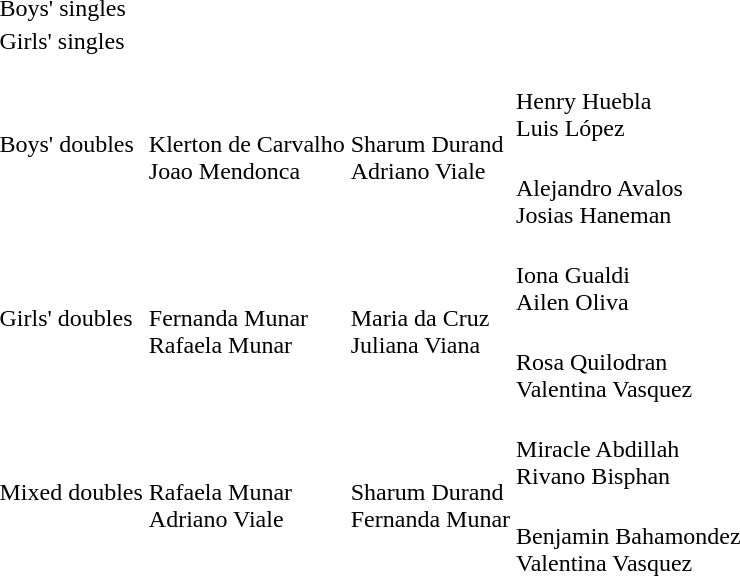<table>
<tr>
<td rowspan=2>Boys' singles</td>
<td rowspan=2></td>
<td rowspan=2></td>
<td></td>
</tr>
<tr>
<td></td>
</tr>
<tr>
<td rowspan=2>Girls' singles</td>
<td rowspan=2></td>
<td rowspan=2></td>
<td></td>
</tr>
<tr>
<td></td>
</tr>
<tr>
<td rowspan=2>Boys' doubles</td>
<td rowspan=2 nowrap><br>Klerton de Carvalho<br>Joao Mendonca</td>
<td rowspan=2><br>Sharum Durand<br>Adriano Viale</td>
<td><br>Henry Huebla<br>Luis López</td>
</tr>
<tr>
<td><br>Alejandro Avalos<br>Josias Haneman</td>
</tr>
<tr>
<td rowspan=2>Girls' doubles</td>
<td rowspan=2><br>Fernanda Munar<br>Rafaela Munar</td>
<td rowspan=2><br>Maria da Cruz<br>Juliana Viana</td>
<td><br>Iona Gualdi<br>Ailen Oliva</td>
</tr>
<tr>
<td><br>Rosa Quilodran<br>Valentina Vasquez</td>
</tr>
<tr>
<td rowspan=2 nowrap>Mixed doubles</td>
<td rowspan=2><br>Rafaela Munar<br>Adriano Viale</td>
<td rowspan=2 nowrap><br>Sharum Durand<br>Fernanda Munar</td>
<td><br>Miracle Abdillah<br>Rivano Bisphan</td>
</tr>
<tr>
<td nowrap><br>Benjamin Bahamondez<br>Valentina Vasquez</td>
</tr>
</table>
